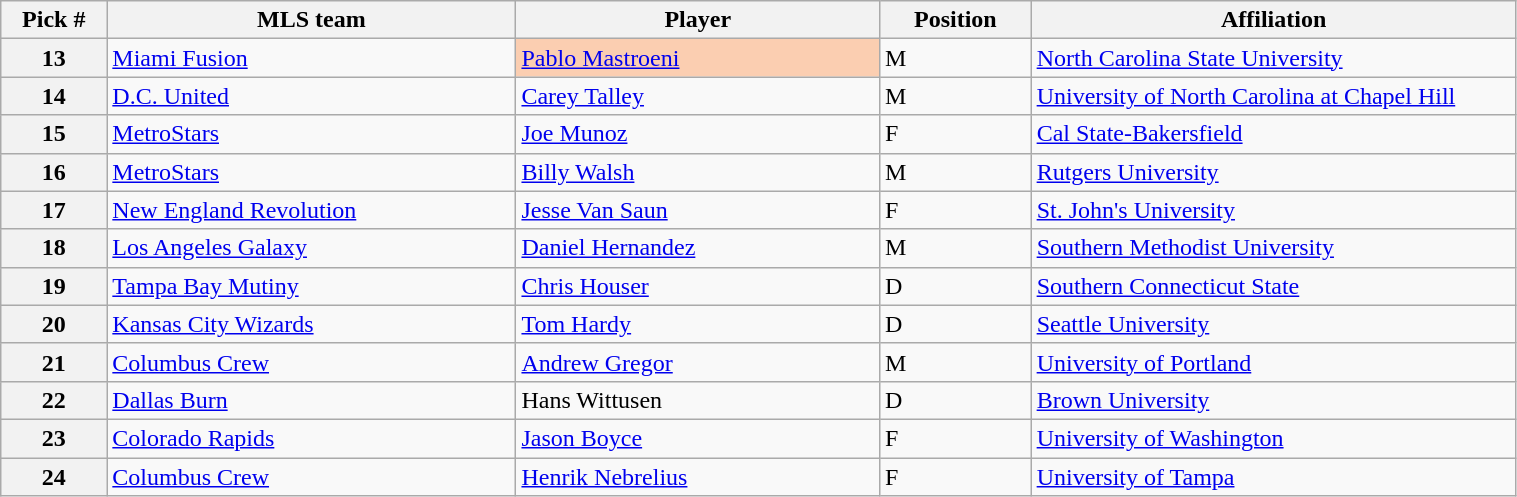<table class="wikitable sortable" style="width:80%">
<tr>
<th width=7%>Pick #</th>
<th width=27%>MLS team</th>
<th width=24%>Player</th>
<th width=10%>Position</th>
<th width=33%>Affiliation</th>
</tr>
<tr>
<th>13</th>
<td><a href='#'>Miami Fusion</a></td>
<td bgcolor="#FBCEB1"><a href='#'>Pablo Mastroeni</a></td>
<td>M</td>
<td><a href='#'>North Carolina State University</a></td>
</tr>
<tr>
<th>14</th>
<td><a href='#'>D.C. United</a></td>
<td><a href='#'>Carey Talley</a></td>
<td>M</td>
<td><a href='#'>University of North Carolina at Chapel Hill</a></td>
</tr>
<tr>
<th>15</th>
<td><a href='#'>MetroStars</a></td>
<td><a href='#'>Joe Munoz</a></td>
<td>F</td>
<td><a href='#'>Cal State-Bakersfield</a></td>
</tr>
<tr>
<th>16</th>
<td><a href='#'>MetroStars</a></td>
<td><a href='#'>Billy Walsh</a></td>
<td>M</td>
<td><a href='#'>Rutgers University</a></td>
</tr>
<tr>
<th>17</th>
<td><a href='#'>New England Revolution</a></td>
<td><a href='#'>Jesse Van Saun</a></td>
<td>F</td>
<td><a href='#'>St. John's University</a></td>
</tr>
<tr>
<th>18</th>
<td><a href='#'>Los Angeles Galaxy</a></td>
<td><a href='#'>Daniel Hernandez</a></td>
<td>M</td>
<td><a href='#'>Southern Methodist University</a></td>
</tr>
<tr>
<th>19</th>
<td><a href='#'>Tampa Bay Mutiny</a></td>
<td><a href='#'>Chris Houser</a></td>
<td>D</td>
<td><a href='#'>Southern Connecticut State</a></td>
</tr>
<tr>
<th>20</th>
<td><a href='#'>Kansas City Wizards</a></td>
<td><a href='#'>Tom Hardy</a></td>
<td>D</td>
<td><a href='#'>Seattle University</a></td>
</tr>
<tr>
<th>21</th>
<td><a href='#'>Columbus Crew</a></td>
<td><a href='#'>Andrew Gregor</a></td>
<td>M</td>
<td><a href='#'>University of Portland</a></td>
</tr>
<tr>
<th>22</th>
<td><a href='#'>Dallas Burn</a></td>
<td>Hans Wittusen</td>
<td>D</td>
<td><a href='#'>Brown University</a></td>
</tr>
<tr>
<th>23</th>
<td><a href='#'>Colorado Rapids</a></td>
<td><a href='#'>Jason Boyce</a></td>
<td>F</td>
<td><a href='#'>University of Washington</a></td>
</tr>
<tr>
<th>24</th>
<td><a href='#'>Columbus Crew</a></td>
<td><a href='#'>Henrik Nebrelius</a></td>
<td>F</td>
<td><a href='#'>University of Tampa</a></td>
</tr>
</table>
